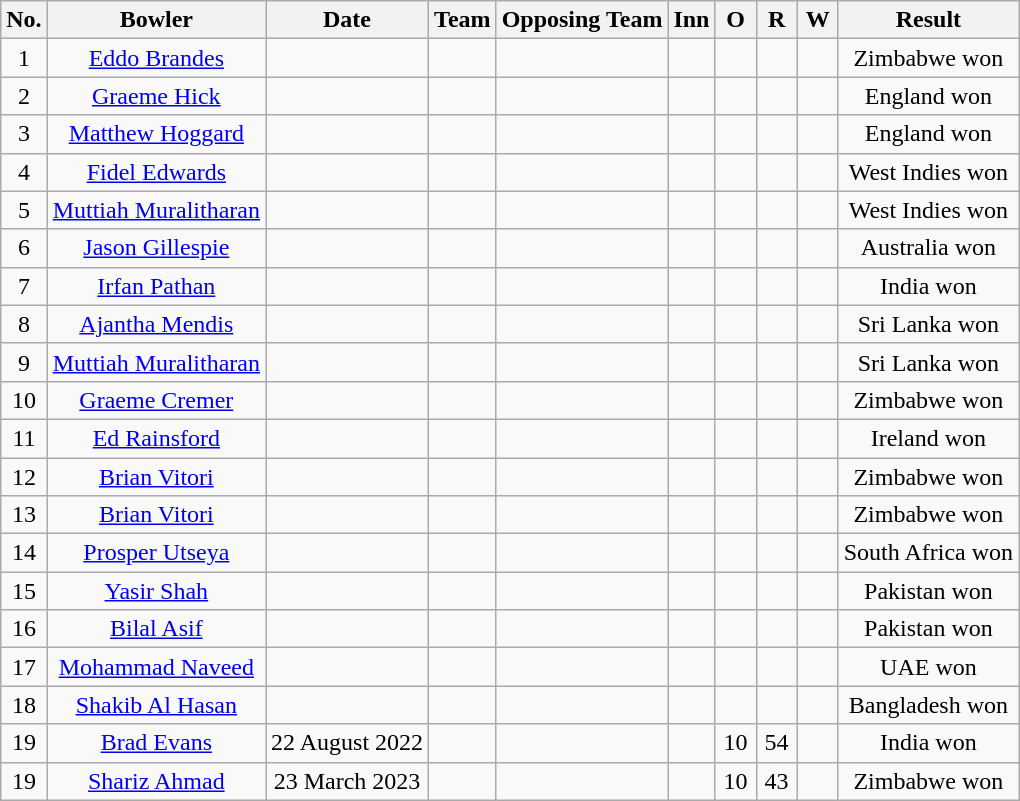<table class="wikitable sortable">
<tr align=center>
<th>No.</th>
<th>Bowler</th>
<th>Date</th>
<th>Team</th>
<th>Opposing Team</th>
<th scope="col" style="width:20px;">Inn</th>
<th scope="col" style="width:20px;">O</th>
<th scope="col" style="width:20px;">R</th>
<th scope="col" style="width:20px;">W</th>
<th>Result</th>
</tr>
<tr align=center>
<td>1</td>
<td><a href='#'>Eddo Brandes</a></td>
<td></td>
<td></td>
<td></td>
<td></td>
<td></td>
<td></td>
<td></td>
<td>Zimbabwe won</td>
</tr>
<tr align=center>
<td>2</td>
<td><a href='#'>Graeme Hick</a></td>
<td></td>
<td></td>
<td></td>
<td></td>
<td></td>
<td></td>
<td></td>
<td>England won</td>
</tr>
<tr align=center>
<td>3</td>
<td><a href='#'>Matthew Hoggard</a></td>
<td></td>
<td></td>
<td></td>
<td></td>
<td></td>
<td></td>
<td></td>
<td>England won</td>
</tr>
<tr align=center>
<td>4</td>
<td><a href='#'>Fidel Edwards</a></td>
<td></td>
<td></td>
<td></td>
<td></td>
<td></td>
<td></td>
<td></td>
<td>West Indies won</td>
</tr>
<tr align=center>
<td>5</td>
<td><a href='#'>Muttiah Muralitharan</a></td>
<td></td>
<td></td>
<td></td>
<td></td>
<td></td>
<td></td>
<td></td>
<td>West Indies won</td>
</tr>
<tr align=center>
<td>6</td>
<td><a href='#'>Jason Gillespie</a></td>
<td></td>
<td></td>
<td></td>
<td></td>
<td></td>
<td></td>
<td></td>
<td>Australia won</td>
</tr>
<tr align=center>
<td>7</td>
<td><a href='#'>Irfan Pathan</a></td>
<td></td>
<td></td>
<td></td>
<td></td>
<td></td>
<td></td>
<td></td>
<td>India won</td>
</tr>
<tr align=center>
<td>8</td>
<td><a href='#'>Ajantha Mendis</a></td>
<td></td>
<td></td>
<td></td>
<td></td>
<td></td>
<td></td>
<td></td>
<td>Sri Lanka won</td>
</tr>
<tr align=center>
<td>9</td>
<td><a href='#'>Muttiah Muralitharan</a></td>
<td></td>
<td></td>
<td></td>
<td></td>
<td></td>
<td></td>
<td></td>
<td>Sri Lanka won</td>
</tr>
<tr align=center>
<td>10</td>
<td><a href='#'>Graeme Cremer</a></td>
<td></td>
<td></td>
<td></td>
<td></td>
<td></td>
<td></td>
<td></td>
<td>Zimbabwe won</td>
</tr>
<tr align=center>
<td>11</td>
<td><a href='#'>Ed Rainsford</a></td>
<td></td>
<td></td>
<td></td>
<td></td>
<td></td>
<td></td>
<td></td>
<td>Ireland won</td>
</tr>
<tr align=center>
<td>12</td>
<td><a href='#'>Brian Vitori</a></td>
<td></td>
<td></td>
<td></td>
<td></td>
<td></td>
<td></td>
<td></td>
<td>Zimbabwe won</td>
</tr>
<tr align=center>
<td>13</td>
<td><a href='#'>Brian Vitori</a></td>
<td></td>
<td></td>
<td></td>
<td></td>
<td></td>
<td></td>
<td></td>
<td>Zimbabwe won</td>
</tr>
<tr align=center>
<td>14</td>
<td><a href='#'>Prosper Utseya</a></td>
<td></td>
<td></td>
<td></td>
<td></td>
<td></td>
<td></td>
<td></td>
<td>South Africa won</td>
</tr>
<tr align=center>
<td>15</td>
<td><a href='#'>Yasir Shah</a></td>
<td></td>
<td></td>
<td></td>
<td></td>
<td></td>
<td></td>
<td></td>
<td>Pakistan won</td>
</tr>
<tr align=center>
<td>16</td>
<td><a href='#'>Bilal Asif</a></td>
<td></td>
<td></td>
<td></td>
<td></td>
<td></td>
<td></td>
<td></td>
<td>Pakistan won</td>
</tr>
<tr align=center>
<td>17</td>
<td><a href='#'>Mohammad Naveed</a></td>
<td></td>
<td></td>
<td></td>
<td></td>
<td></td>
<td></td>
<td></td>
<td>UAE won</td>
</tr>
<tr align=center>
<td>18</td>
<td><a href='#'>Shakib Al Hasan</a></td>
<td></td>
<td></td>
<td></td>
<td></td>
<td></td>
<td></td>
<td></td>
<td>Bangladesh won</td>
</tr>
<tr align=center>
<td>19</td>
<td><a href='#'>Brad Evans</a></td>
<td>22 August 2022</td>
<td></td>
<td></td>
<td></td>
<td>10</td>
<td>54</td>
<td></td>
<td>India won</td>
</tr>
<tr align=center>
<td>19</td>
<td><a href='#'>Shariz Ahmad</a></td>
<td>23 March 2023</td>
<td></td>
<td></td>
<td></td>
<td>10</td>
<td>43</td>
<td></td>
<td>Zimbabwe won</td>
</tr>
</table>
